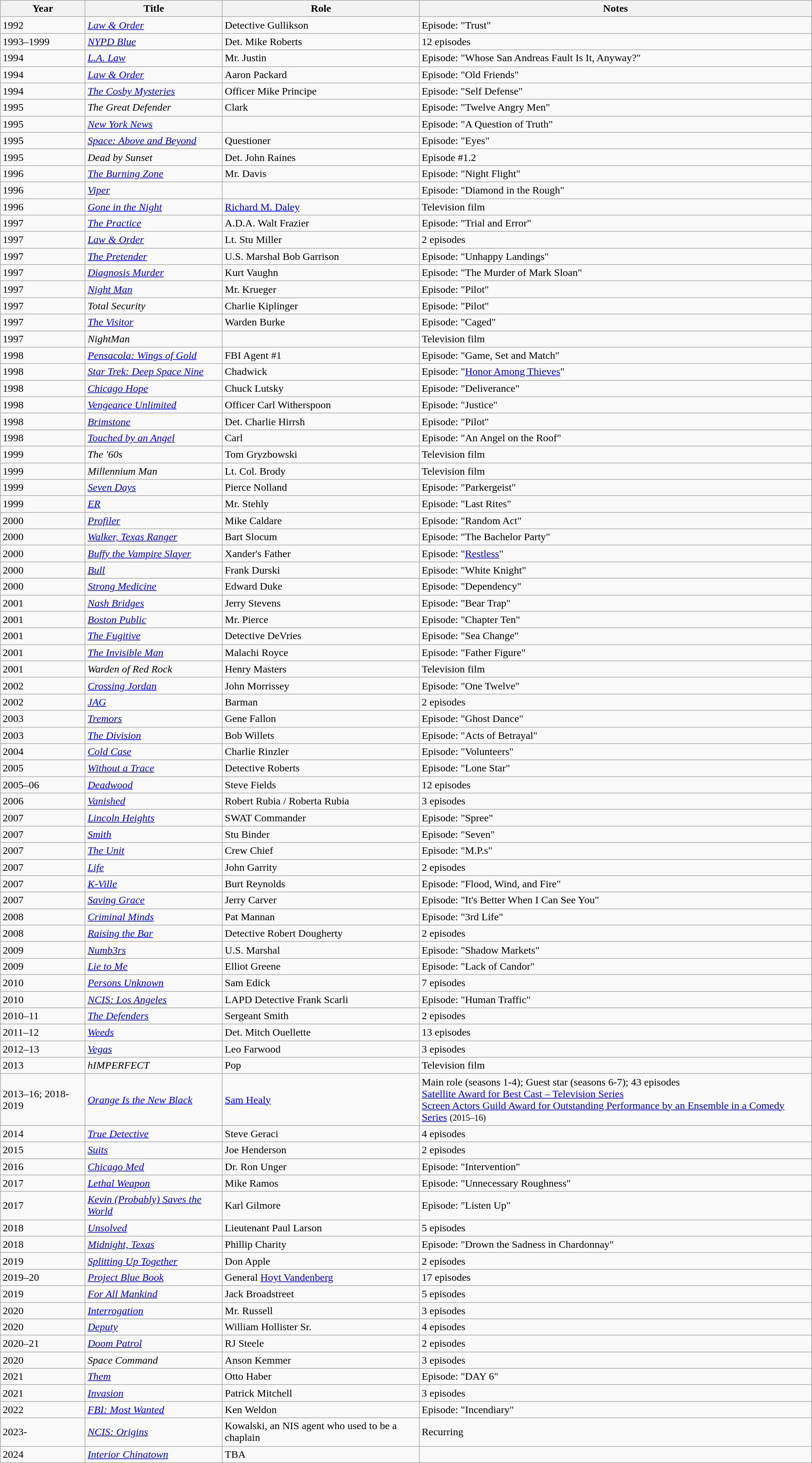<table class="wikitable sortable">
<tr>
<th>Year</th>
<th>Title</th>
<th>Role</th>
<th class="unsortable">Notes</th>
</tr>
<tr>
<td>1992</td>
<td><em><a href='#'>Law & Order</a></em></td>
<td>Detective Gullikson</td>
<td>Episode: "Trust"</td>
</tr>
<tr>
<td>1993–1999</td>
<td><em><a href='#'>NYPD Blue</a></em></td>
<td>Det. Mike Roberts</td>
<td>12 episodes</td>
</tr>
<tr>
<td>1994</td>
<td><em><a href='#'>L.A. Law</a></em></td>
<td>Mr. Justin</td>
<td>Episode: "Whose San Andreas Fault Is It, Anyway?"</td>
</tr>
<tr>
<td>1994</td>
<td><em><a href='#'>Law & Order</a></em></td>
<td>Aaron Packard</td>
<td>Episode: "Old Friends"</td>
</tr>
<tr>
<td>1994</td>
<td><em><a href='#'>The Cosby Mysteries</a></em></td>
<td>Officer Mike Principe</td>
<td>Episode: "Self Defense"</td>
</tr>
<tr>
<td>1995</td>
<td><em>The Great Defender</em></td>
<td>Clark</td>
<td>Episode: "Twelve Angry Men"</td>
</tr>
<tr>
<td>1995</td>
<td><em><a href='#'>New York News</a></em></td>
<td></td>
<td>Episode: "A Question of Truth"</td>
</tr>
<tr>
<td>1995</td>
<td><em><a href='#'>Space: Above and Beyond</a></em></td>
<td>Questioner</td>
<td>Episode: "Eyes"</td>
</tr>
<tr>
<td>1995</td>
<td><em>Dead by Sunset</em></td>
<td>Det. John Raines</td>
<td>Episode #1.2</td>
</tr>
<tr>
<td>1996</td>
<td><em><a href='#'>The Burning Zone</a></em></td>
<td>Mr. Davis</td>
<td>Episode: "Night Flight"</td>
</tr>
<tr>
<td>1996</td>
<td><em><a href='#'>Viper</a></em></td>
<td></td>
<td>Episode: "Diamond in the Rough"</td>
</tr>
<tr>
<td>1996</td>
<td><em><a href='#'>Gone in the Night</a></em></td>
<td><a href='#'>Richard M. Daley</a></td>
<td>Television film</td>
</tr>
<tr>
<td>1997</td>
<td><em><a href='#'>The Practice</a></em></td>
<td>A.D.A. Walt Frazier</td>
<td>Episode: "Trial and Error"</td>
</tr>
<tr>
<td>1997</td>
<td><em><a href='#'>Law & Order</a></em></td>
<td>Lt. Stu Miller</td>
<td>2 episodes</td>
</tr>
<tr>
<td>1997</td>
<td><em><a href='#'>The Pretender</a></em></td>
<td>U.S. Marshal Bob Garrison</td>
<td>Episode: "Unhappy Landings"</td>
</tr>
<tr>
<td>1997</td>
<td><em><a href='#'>Diagnosis Murder</a></em></td>
<td>Kurt Vaughn</td>
<td>Episode: "The Murder of Mark Sloan"</td>
</tr>
<tr>
<td>1997</td>
<td><em><a href='#'>Night Man</a></em></td>
<td>Mr. Krueger</td>
<td>Episode: "Pilot"</td>
</tr>
<tr>
<td>1997</td>
<td><em>Total Security</em></td>
<td>Charlie Kiplinger</td>
<td>Episode: "Pilot"</td>
</tr>
<tr>
<td>1997</td>
<td><em><a href='#'>The Visitor</a></em></td>
<td>Warden Burke</td>
<td>Episode: "Caged"</td>
</tr>
<tr>
<td>1997</td>
<td><em>NightMan</em></td>
<td></td>
<td>Television film</td>
</tr>
<tr>
<td>1998</td>
<td><em><a href='#'>Pensacola: Wings of Gold</a></em></td>
<td>FBI Agent #1</td>
<td>Episode: "Game, Set and Match"</td>
</tr>
<tr>
<td>1998</td>
<td><em><a href='#'>Star Trek: Deep Space Nine</a></em></td>
<td>Chadwick</td>
<td>Episode: "<a href='#'>Honor Among Thieves</a>"</td>
</tr>
<tr>
<td>1998</td>
<td><em><a href='#'>Chicago Hope</a></em></td>
<td>Chuck Lutsky</td>
<td>Episode: "Deliverance"</td>
</tr>
<tr>
<td>1998</td>
<td><em><a href='#'>Vengeance Unlimited</a></em></td>
<td>Officer Carl Witherspoon</td>
<td>Episode: "Justice"</td>
</tr>
<tr>
<td>1998</td>
<td><em><a href='#'>Brimstone</a></em></td>
<td>Det. Charlie Hirrsh</td>
<td>Episode: "Pilot"</td>
</tr>
<tr>
<td>1998</td>
<td><em><a href='#'>Touched by an Angel</a></em></td>
<td>Carl</td>
<td>Episode: "An Angel on the Roof"</td>
</tr>
<tr>
<td>1999</td>
<td><em>The '60s</em></td>
<td>Tom Gryzbowski</td>
<td>Television film</td>
</tr>
<tr>
<td>1999</td>
<td><em>Millennium Man</em></td>
<td>Lt. Col. Brody</td>
<td>Television film</td>
</tr>
<tr>
<td>1999</td>
<td><em><a href='#'>Seven Days</a></em></td>
<td>Pierce Nolland</td>
<td>Episode: "Parkergeist"</td>
</tr>
<tr>
<td>1999</td>
<td><em><a href='#'>ER</a></em></td>
<td>Mr. Stehly</td>
<td>Episode: "Last Rites"</td>
</tr>
<tr>
<td>2000</td>
<td><em><a href='#'>Profiler</a></em></td>
<td>Mike Caldare</td>
<td>Episode: "Random Act"</td>
</tr>
<tr>
<td>2000</td>
<td><em><a href='#'>Walker, Texas Ranger</a></em></td>
<td>Bart Slocum</td>
<td>Episode: "The Bachelor Party"</td>
</tr>
<tr>
<td>2000</td>
<td><em><a href='#'>Buffy the Vampire Slayer</a></em></td>
<td>Xander's Father</td>
<td>Episode: "<a href='#'>Restless</a>"</td>
</tr>
<tr>
<td>2000</td>
<td><em><a href='#'>Bull</a></em></td>
<td>Frank Durski</td>
<td>Episode: "White Knight"</td>
</tr>
<tr>
<td>2000</td>
<td><em><a href='#'>Strong Medicine</a></em></td>
<td>Edward Duke</td>
<td>Episode: "Dependency"</td>
</tr>
<tr>
<td>2001</td>
<td><em><a href='#'>Nash Bridges</a></em></td>
<td>Jerry Stevens</td>
<td>Episode: "Bear Trap"</td>
</tr>
<tr>
<td>2001</td>
<td><em><a href='#'>Boston Public</a></em></td>
<td>Mr. Pierce</td>
<td>Episode: "Chapter Ten"</td>
</tr>
<tr>
<td>2001</td>
<td><em><a href='#'>The Fugitive</a></em></td>
<td>Detective DeVries</td>
<td>Episode: "Sea Change"</td>
</tr>
<tr>
<td>2001</td>
<td><em><a href='#'>The Invisible Man</a></em></td>
<td>Malachi Royce</td>
<td>Episode: "Father Figure"</td>
</tr>
<tr>
<td>2001</td>
<td><em>Warden of Red Rock</em></td>
<td>Henry Masters</td>
<td>Television film</td>
</tr>
<tr>
<td>2002</td>
<td><em><a href='#'>Crossing Jordan</a></em></td>
<td>John Morrissey</td>
<td>Episode: "One Twelve"</td>
</tr>
<tr>
<td>2002</td>
<td><em><a href='#'>JAG</a></em></td>
<td>Barman</td>
<td>2 episodes</td>
</tr>
<tr>
<td>2003</td>
<td><em><a href='#'>Tremors</a></em></td>
<td>Gene Fallon</td>
<td>Episode: "Ghost Dance"</td>
</tr>
<tr>
<td>2003</td>
<td><em><a href='#'>The Division</a></em></td>
<td>Bob Willets</td>
<td>Episode: "Acts of Betrayal"</td>
</tr>
<tr>
<td>2004</td>
<td><em><a href='#'>Cold Case</a></em></td>
<td>Charlie Rinzler</td>
<td>Episode: "Volunteers"</td>
</tr>
<tr>
<td>2005</td>
<td><em><a href='#'>Without a Trace</a></em></td>
<td>Detective Roberts</td>
<td>Episode: "Lone Star"</td>
</tr>
<tr>
<td>2005–06</td>
<td><em><a href='#'>Deadwood</a></em></td>
<td>Steve Fields</td>
<td>12 episodes</td>
</tr>
<tr>
<td>2006</td>
<td><em><a href='#'>Vanished</a></em></td>
<td>Robert Rubia / Roberta Rubia</td>
<td>3 episodes</td>
</tr>
<tr>
<td>2007</td>
<td><em><a href='#'>Lincoln Heights</a></em></td>
<td>SWAT Commander</td>
<td>Episode: "Spree"</td>
</tr>
<tr>
<td>2007</td>
<td><em><a href='#'>Smith</a></em></td>
<td>Stu Binder</td>
<td>Episode: "Seven"</td>
</tr>
<tr>
<td>2007</td>
<td><em><a href='#'>The Unit</a></em></td>
<td>Crew Chief</td>
<td>Episode: "M.P.s"</td>
</tr>
<tr>
<td>2007</td>
<td><em><a href='#'>Life</a></em></td>
<td>John Garrity</td>
<td>2 episodes</td>
</tr>
<tr>
<td>2007</td>
<td><em><a href='#'>K-Ville</a></em></td>
<td>Burt Reynolds</td>
<td>Episode: "Flood, Wind, and Fire"</td>
</tr>
<tr>
<td>2007</td>
<td><em><a href='#'>Saving Grace</a></em></td>
<td>Jerry Carver</td>
<td>Episode: "It's Better When I Can See You"</td>
</tr>
<tr>
<td>2008</td>
<td><em><a href='#'>Criminal Minds</a></em></td>
<td>Pat Mannan</td>
<td>Episode: "3rd Life"</td>
</tr>
<tr>
<td>2008</td>
<td><em><a href='#'>Raising the Bar</a></em></td>
<td>Detective Robert Dougherty</td>
<td>2 episodes</td>
</tr>
<tr>
<td>2009</td>
<td><em><a href='#'>Numb3rs</a></em></td>
<td>U.S. Marshal</td>
<td>Episode: "Shadow Markets"</td>
</tr>
<tr>
<td>2009</td>
<td><em><a href='#'>Lie to Me</a></em></td>
<td>Elliot Greene</td>
<td>Episode: "Lack of Candor"</td>
</tr>
<tr>
<td>2010</td>
<td><em><a href='#'>Persons Unknown</a></em></td>
<td>Sam Edick</td>
<td>7 episodes</td>
</tr>
<tr>
<td>2010</td>
<td><em><a href='#'>NCIS: Los Angeles</a></em></td>
<td>LAPD Detective Frank Scarli</td>
<td>Episode: "Human Traffic"</td>
</tr>
<tr>
<td>2010–11</td>
<td><em><a href='#'>The Defenders</a></em></td>
<td>Sergeant Smith</td>
<td>2 episodes</td>
</tr>
<tr>
<td>2011–12</td>
<td><em><a href='#'>Weeds</a></em></td>
<td>Det. Mitch Ouellette</td>
<td>13 episodes</td>
</tr>
<tr>
<td>2012–13</td>
<td><em><a href='#'>Vegas</a></em></td>
<td>Leo Farwood</td>
<td>3 episodes</td>
</tr>
<tr>
<td>2013</td>
<td><em>hIMPERFECT</em></td>
<td>Pop</td>
<td>Television film</td>
</tr>
<tr>
<td>2013–16; 2018-2019</td>
<td><em><a href='#'>Orange Is the New Black</a></em></td>
<td><a href='#'>Sam Healy</a></td>
<td>Main role (seasons 1-4); Guest star (seasons 6-7); 43 episodes<br><a href='#'>Satellite Award for Best Cast – Television Series</a><br><a href='#'>Screen Actors Guild Award for Outstanding Performance by an Ensemble in a Comedy Series</a> <small>(2015–16)</small></td>
</tr>
<tr>
<td>2014</td>
<td><em><a href='#'>True Detective</a></em></td>
<td>Steve Geraci</td>
<td>4 episodes</td>
</tr>
<tr>
<td>2015</td>
<td><em><a href='#'>Suits</a></em></td>
<td>Joe Henderson</td>
<td>2 episodes</td>
</tr>
<tr>
<td>2016</td>
<td><em><a href='#'>Chicago Med</a></em></td>
<td>Dr. Ron Unger</td>
<td>Episode: "Intervention"</td>
</tr>
<tr>
<td>2017</td>
<td><em><a href='#'>Lethal Weapon</a></em></td>
<td>Mike Ramos</td>
<td>Episode: "Unnecessary Roughness"</td>
</tr>
<tr>
<td>2017</td>
<td><em><a href='#'>Kevin (Probably) Saves the World</a></em></td>
<td>Karl Gilmore</td>
<td>Episode: "Listen Up"</td>
</tr>
<tr>
<td>2018</td>
<td><em><a href='#'>Unsolved</a></em></td>
<td>Lieutenant Paul Larson</td>
<td>5 episodes</td>
</tr>
<tr>
<td>2018</td>
<td><em><a href='#'>Midnight, Texas</a></em></td>
<td>Phillip Charity</td>
<td>Episode: "Drown the Sadness in Chardonnay"</td>
</tr>
<tr>
<td>2019</td>
<td><em><a href='#'>Splitting Up Together</a></em></td>
<td>Don Apple</td>
<td>2 episodes</td>
</tr>
<tr>
<td>2019–20</td>
<td><em><a href='#'>Project Blue Book</a></em></td>
<td>General <a href='#'>Hoyt Vandenberg</a></td>
<td>17 episodes</td>
</tr>
<tr>
<td>2019</td>
<td><a href='#'><em>For All Mankind</em></a></td>
<td>Jack Broadstreet</td>
<td>5 episodes</td>
</tr>
<tr>
<td>2020</td>
<td><em><a href='#'>Interrogation</a></em></td>
<td>Mr. Russell</td>
<td>3 episodes</td>
</tr>
<tr>
<td>2020</td>
<td><em><a href='#'>Deputy</a></em></td>
<td>William Hollister Sr.</td>
<td>4 episodes</td>
</tr>
<tr>
<td>2020–21</td>
<td><em><a href='#'>Doom Patrol</a></em></td>
<td>RJ Steele</td>
<td>2 episodes</td>
</tr>
<tr>
<td>2020</td>
<td><em>Space Command</em></td>
<td>Anson Kemmer</td>
<td>3 episodes</td>
</tr>
<tr>
<td>2021</td>
<td><em><a href='#'>Them</a></em></td>
<td>Otto Haber</td>
<td>Episode: "DAY 6"</td>
</tr>
<tr>
<td>2021</td>
<td><em><a href='#'>Invasion</a></em></td>
<td>Patrick Mitchell</td>
<td>3 episodes</td>
</tr>
<tr>
<td>2022</td>
<td><em><a href='#'>FBI: Most Wanted</a></em></td>
<td>Ken Weldon</td>
<td>Episode: "Incendiary"</td>
</tr>
<tr>
<td>2023-</td>
<td><em><a href='#'>NCIS: Origins</a></em></td>
<td>Kowalski, an NIS agent who used to be a chaplain</td>
<td>Recurring</td>
</tr>
<tr>
<td>2024</td>
<td><em><a href='#'>Interior Chinatown</a></em></td>
<td>TBA</td>
<td></td>
</tr>
</table>
